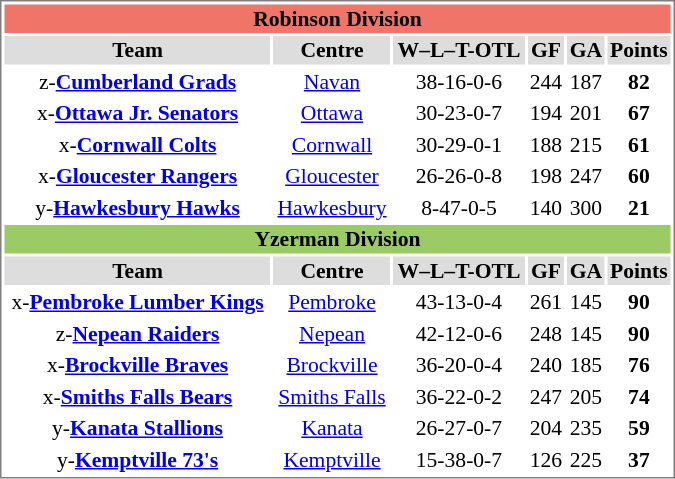<table cellpadding="0">
<tr style="text-align:left; vertical-align:top;">
<td></td>
<td><br><table cellpadding="1"  style="width:450px; font-size:90%; border:1px solid gray;">
<tr style="text-align:center; background:#f07568;">
<td colspan="11"><strong>Robinson Division</strong></td>
</tr>
<tr>
<th style="text-align:center; background:#ddd;">Team</th>
<th style="text-align:center; background:#ddd;">Centre</th>
<th style="text-align:center; background:#ddd;">W–L–T-OTL</th>
<th style="text-align:center; background:#ddd;">GF</th>
<th style="text-align:center; background:#ddd;">GA</th>
<th style="text-align:center; background:#ddd;">Points</th>
</tr>
<tr style="text-align:center;">
<td>z-<strong><a href='#'>Cumberland Grads</a></strong></td>
<td><a href='#'>Navan</a></td>
<td>38-16-0-6</td>
<td>244</td>
<td>187</td>
<td><strong>82</strong></td>
</tr>
<tr style="text-align:center;">
<td>x-<strong><a href='#'>Ottawa Jr. Senators</a></strong></td>
<td><a href='#'>Ottawa</a></td>
<td>30-23-0-7</td>
<td>194</td>
<td>201</td>
<td><strong>67</strong></td>
</tr>
<tr style="text-align:center;">
<td>x-<strong><a href='#'>Cornwall Colts</a></strong></td>
<td><a href='#'>Cornwall</a></td>
<td>30-29-0-1</td>
<td>188</td>
<td>215</td>
<td><strong>61</strong></td>
</tr>
<tr style="text-align:center;">
<td>x-<strong><a href='#'>Gloucester Rangers</a></strong></td>
<td><a href='#'>Gloucester</a></td>
<td>26-26-0-8</td>
<td>198</td>
<td>247</td>
<td><strong>60</strong></td>
</tr>
<tr style="text-align:center;">
<td>y-<strong><a href='#'>Hawkesbury Hawks</a></strong></td>
<td><a href='#'>Hawkesbury</a></td>
<td>8-47-0-5</td>
<td>140</td>
<td>300</td>
<td><strong>21</strong></td>
</tr>
<tr style="text-align:center; background:#9bcb65;">
<td colspan="11"><strong>Yzerman Division</strong></td>
</tr>
<tr>
<th style="text-align:center; background:#ddd;">Team</th>
<th style="text-align:center; background:#ddd;">Centre</th>
<th style="text-align:center; background:#ddd;">W–L–T-OTL</th>
<th style="text-align:center; background:#ddd;">GF</th>
<th style="text-align:center; background:#ddd;">GA</th>
<th style="text-align:center; background:#ddd;">Points</th>
</tr>
<tr style="text-align:center;">
<td>x-<strong><a href='#'>Pembroke Lumber Kings</a></strong></td>
<td><a href='#'>Pembroke</a></td>
<td>43-13-0-4</td>
<td>261</td>
<td>145</td>
<td><strong>90</strong></td>
</tr>
<tr style="text-align:center;">
<td>z-<strong><a href='#'>Nepean Raiders</a></strong></td>
<td><a href='#'>Nepean</a></td>
<td>42-12-0-6</td>
<td>248</td>
<td>145</td>
<td><strong>90</strong></td>
</tr>
<tr style="text-align:center;">
<td>x-<strong><a href='#'>Brockville Braves</a></strong></td>
<td><a href='#'>Brockville</a></td>
<td>36-20-0-4</td>
<td>240</td>
<td>185</td>
<td><strong>76</strong></td>
</tr>
<tr style="text-align:center;">
<td>x-<strong><a href='#'>Smiths Falls Bears</a></strong></td>
<td><a href='#'>Smiths Falls</a></td>
<td>36-22-0-2</td>
<td>247</td>
<td>205</td>
<td><strong>74</strong></td>
</tr>
<tr style="text-align:center;">
<td>y-<strong><a href='#'>Kanata Stallions</a></strong></td>
<td><a href='#'>Kanata</a></td>
<td>26-27-0-7</td>
<td>204</td>
<td>235</td>
<td><strong>59</strong></td>
</tr>
<tr style="text-align:center;">
<td>y-<strong><a href='#'>Kemptville 73's</a></strong></td>
<td><a href='#'>Kemptville</a></td>
<td>15-38-0-7</td>
<td>126</td>
<td>225</td>
<td><strong>37</strong></td>
</tr>
</table>
</td>
</tr>
</table>
